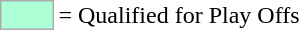<table>
<tr>
<td style="background-color:#ADFFD6; border:1px solid #aaaaaa; width:2em;"></td>
<td>= Qualified for Play Offs</td>
</tr>
</table>
